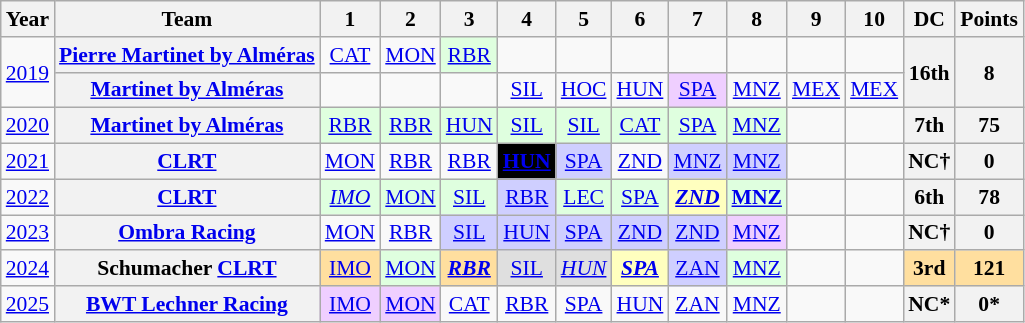<table class="wikitable" style="text-align:center; font-size:90%">
<tr>
<th>Year</th>
<th>Team</th>
<th>1</th>
<th>2</th>
<th>3</th>
<th>4</th>
<th>5</th>
<th>6</th>
<th>7</th>
<th>8</th>
<th>9</th>
<th>10</th>
<th>DC</th>
<th>Points</th>
</tr>
<tr>
<td rowspan="2"><a href='#'>2019</a></td>
<th nowrap><a href='#'>Pierre Martinet by Alméras</a></th>
<td><a href='#'>CAT</a></td>
<td><a href='#'>MON</a></td>
<td style="background:#DFFFDF;"><a href='#'>RBR</a><br></td>
<td></td>
<td></td>
<td></td>
<td></td>
<td></td>
<td></td>
<td></td>
<th rowspan="2">16th</th>
<th rowspan="2">8</th>
</tr>
<tr>
<th nowrap><a href='#'>Martinet by Alméras</a></th>
<td></td>
<td></td>
<td></td>
<td><a href='#'>SIL</a></td>
<td><a href='#'>HOC</a></td>
<td><a href='#'>HUN</a></td>
<td style="background:#EFCFFF;"><a href='#'>SPA</a><br></td>
<td><a href='#'>MNZ</a></td>
<td><a href='#'>MEX</a></td>
<td><a href='#'>MEX</a></td>
</tr>
<tr>
<td><a href='#'>2020</a></td>
<th nowrap><a href='#'>Martinet by Alméras</a></th>
<td style="background:#DFFFDF;"><a href='#'>RBR</a><br></td>
<td style="background:#DFFFDF;"><a href='#'>RBR</a><br></td>
<td style="background:#DFFFDF;"><a href='#'>HUN</a><br></td>
<td style="background:#DFFFDF;"><a href='#'>SIL</a><br></td>
<td style="background:#DFFFDF;"><a href='#'>SIL</a><br></td>
<td style="background:#DFFFDF;"><a href='#'>CAT</a><br></td>
<td style="background:#DFFFDF;"><a href='#'>SPA</a><br></td>
<td style="background:#DFFFDF;"><a href='#'>MNZ</a><br></td>
<td></td>
<td></td>
<th>7th</th>
<th>75</th>
</tr>
<tr>
<td><a href='#'>2021</a></td>
<th nowrap><a href='#'>CLRT</a></th>
<td><a href='#'>MON</a></td>
<td><a href='#'>RBR</a></td>
<td><a href='#'>RBR</a></td>
<td style="background:#000000; color:white;"><strong><a href='#'><span>HUN</span></a></strong><br></td>
<td style="background:#CFCFFF"><a href='#'>SPA</a><br></td>
<td><a href='#'>ZND</a></td>
<td style="background:#CFCFFF"><a href='#'>MNZ</a><br></td>
<td style="background:#CFCFFF"><a href='#'>MNZ</a><br></td>
<td></td>
<td></td>
<th>NC†</th>
<th>0</th>
</tr>
<tr>
<td><a href='#'>2022</a></td>
<th nowrap><a href='#'>CLRT</a></th>
<td style="background:#DFFFDF;"><em><a href='#'>IMO</a></em><br></td>
<td style="background:#DFFFDF;"><a href='#'>MON</a><br></td>
<td style="background:#DFFFDF;"><a href='#'>SIL</a><br></td>
<td style="background:#CFCFFF;"><a href='#'>RBR</a><br></td>
<td style="background:#DFFFDF;"><a href='#'>LEC</a><br></td>
<td style="background:#DFFFDF;"><a href='#'>SPA</a><br></td>
<td style="background:#FFFFBF;"><strong><em><a href='#'>ZND</a></em></strong><br></td>
<td style="background:#DFFFDF;"><strong><a href='#'>MNZ</a></strong><br></td>
<td></td>
<td></td>
<th>6th</th>
<th>78</th>
</tr>
<tr>
<td><a href='#'>2023</a></td>
<th nowrap><a href='#'>Ombra Racing</a></th>
<td><a href='#'>MON</a></td>
<td><a href='#'>RBR</a></td>
<td style="background:#CFCFFF;"><a href='#'>SIL</a><br></td>
<td style="background:#CFCFFF;"><a href='#'>HUN</a><br></td>
<td style="background:#CFCFFF;"><a href='#'>SPA</a><br></td>
<td style="background:#CFCFFF;"><a href='#'>ZND</a><br></td>
<td style="background:#CFCFFF;"><a href='#'>ZND</a><br></td>
<td style="background:#EFCFFF;"><a href='#'>MNZ</a><br></td>
<td></td>
<td></td>
<th>NC†</th>
<th>0</th>
</tr>
<tr>
<td><a href='#'>2024</a></td>
<th nowrap>Schumacher <a href='#'>CLRT</a></th>
<td style="background:#FFDF9F;"><a href='#'>IMO</a><br></td>
<td style="background:#DFFFDF;"><a href='#'>MON</a><br></td>
<td style="background:#FFDF9F;"><strong><em><a href='#'>RBR</a></em></strong><br></td>
<td style="background:#DFDFDF;"><a href='#'>SIL</a><br></td>
<td style="background:#DFDFDF;"><em><a href='#'>HUN</a></em><br></td>
<td style="background:#FFFFBF;"><strong><em><a href='#'>SPA</a></em></strong><br></td>
<td style="background:#CFCFFF;"><a href='#'>ZAN</a><br></td>
<td style="background:#DFFFDF;"><a href='#'>MNZ</a><br></td>
<td></td>
<td></td>
<th style="background:#FFDF9F;">3rd</th>
<th style="background:#FFDF9F;">121</th>
</tr>
<tr>
<td><a href='#'>2025</a></td>
<th nowrap><a href='#'>BWT Lechner Racing</a></th>
<td style="background:#EFCFFF;"><a href='#'>IMO</a><br></td>
<td style="background:#EFCFFF;"><a href='#'>MON</a><br></td>
<td style="background:#;"><a href='#'>CAT</a></td>
<td style="background:#;"><a href='#'>RBR</a></td>
<td style="background:#;"><a href='#'>SPA</a></td>
<td style="background:#;"><a href='#'>HUN</a></td>
<td style="background:#;"><a href='#'>ZAN</a></td>
<td style="background:#;"><a href='#'>MNZ</a></td>
<td></td>
<td></td>
<th>NC*</th>
<th>0*</th>
</tr>
</table>
